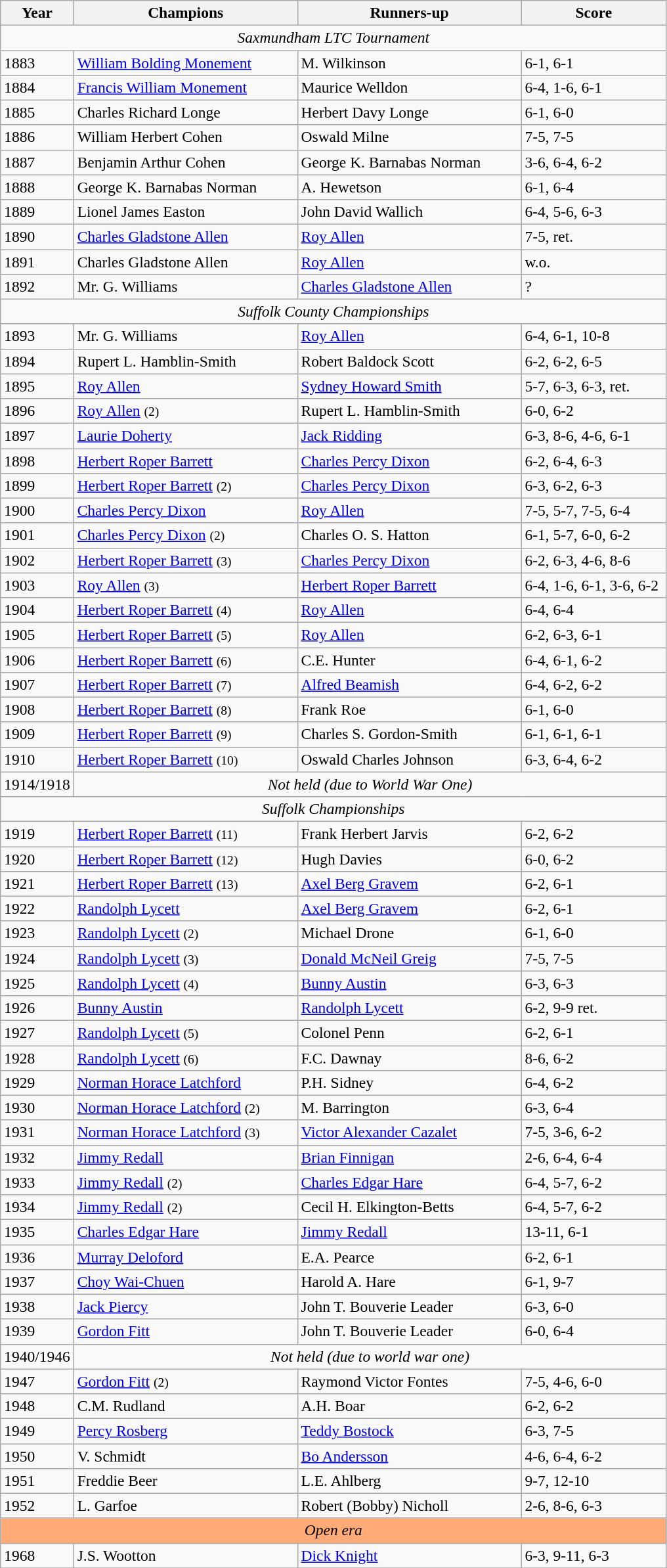<table class="wikitable" style="font-size:98%;">
<tr>
<th style="width:60px;">Year</th>
<th style="width:220px;">Champions</th>
<th style="width:220px;">Runners-up</th>
<th style="width:140px;">Score</th>
</tr>
<tr>
<td colspan=4 align=center><em>Saxmundham LTC Tournament</em></td>
</tr>
<tr>
<td>1883</td>
<td> <a href='#'>William Bolding Monement</a></td>
<td> M. Wilkinson</td>
<td>6-1, 6-1</td>
</tr>
<tr>
<td>1884</td>
<td> <a href='#'>Francis William Monement</a></td>
<td> Maurice Welldon</td>
<td>6-4, 1-6, 6-1</td>
</tr>
<tr>
<td>1885</td>
<td> Charles Richard Longe</td>
<td> Herbert Davy Longe</td>
<td>6-1, 6-0</td>
</tr>
<tr>
<td>1886</td>
<td> William Herbert Cohen</td>
<td> Oswald Milne</td>
<td>7-5, 7-5</td>
</tr>
<tr>
<td>1887</td>
<td> Benjamin Arthur Cohen</td>
<td> George K. Barnabas Norman</td>
<td>3-6, 6-4, 6-2</td>
</tr>
<tr>
<td>1888</td>
<td> George K. Barnabas Norman</td>
<td> A. Hewetson</td>
<td>6-1, 6-4</td>
</tr>
<tr>
<td>1889</td>
<td> Lionel James Easton</td>
<td> John David Wallich</td>
<td>6-4, 5-6, 6-3</td>
</tr>
<tr>
<td>1890</td>
<td> <a href='#'>Charles Gladstone Allen</a></td>
<td> <a href='#'>Roy Allen</a></td>
<td>7-5, ret.</td>
</tr>
<tr>
<td>1891</td>
<td> Charles Gladstone Allen</td>
<td> <a href='#'>Roy Allen</a></td>
<td>w.o.</td>
</tr>
<tr>
<td>1892</td>
<td> Mr. G. Williams</td>
<td> <a href='#'>Charles Gladstone Allen</a></td>
<td>?</td>
</tr>
<tr>
<td colspan=4 align=center><em>Suffolk County Championships</em></td>
</tr>
<tr>
<td>1893</td>
<td> Mr. G. Williams</td>
<td> <a href='#'>Roy Allen</a></td>
<td>6-4, 6-1, 10-8</td>
</tr>
<tr>
<td>1894</td>
<td> Rupert L. Hamblin-Smith</td>
<td> Robert Baldock Scott</td>
<td>6-2, 6-2, 6-5</td>
</tr>
<tr>
<td>1895</td>
<td> <a href='#'>Roy Allen</a></td>
<td> <a href='#'>Sydney Howard Smith</a></td>
<td>5-7, 6-3, 6-3, ret.</td>
</tr>
<tr>
<td>1896</td>
<td> <a href='#'>Roy Allen</a> <small>(2)</small></td>
<td> Rupert L. Hamblin-Smith</td>
<td>6-0, 6-2</td>
</tr>
<tr>
<td>1897</td>
<td> <a href='#'>Laurie Doherty</a></td>
<td> <a href='#'>Jack Ridding</a></td>
<td>6-3, 8-6, 4-6, 6-1</td>
</tr>
<tr>
<td>1898</td>
<td> <a href='#'>Herbert Roper Barrett</a></td>
<td> <a href='#'>Charles Percy Dixon</a></td>
<td>6-2, 6-4, 6-3</td>
</tr>
<tr>
<td>1899</td>
<td> <a href='#'>Herbert Roper Barrett</a> <small>(2)</small></td>
<td> <a href='#'>Charles Percy Dixon</a></td>
<td>6-3, 6-2, 6-3</td>
</tr>
<tr>
<td>1900</td>
<td> <a href='#'>Charles Percy Dixon</a></td>
<td> <a href='#'>Roy Allen</a></td>
<td>7-5, 5-7, 7-5, 6-4</td>
</tr>
<tr>
<td>1901</td>
<td> <a href='#'>Charles Percy Dixon</a> <small>(2)</small></td>
<td> Charles O. S. Hatton</td>
<td>6-1, 5-7, 6-0, 6-2</td>
</tr>
<tr>
<td>1902</td>
<td> <a href='#'>Herbert Roper Barrett</a> <small>(3)</small></td>
<td> <a href='#'>Charles Percy Dixon</a></td>
<td>6-2, 6-3, 4-6, 8-6</td>
</tr>
<tr>
<td>1903</td>
<td> <a href='#'>Roy Allen</a> <small>(3)</small></td>
<td> <a href='#'>Herbert Roper Barrett</a></td>
<td>6-4, 1-6, 6-1, 3-6, 6-2</td>
</tr>
<tr>
<td>1904</td>
<td> <a href='#'>Herbert Roper Barrett</a> <small>(4)</small></td>
<td> <a href='#'>Roy Allen</a></td>
<td>6-4, 6-4</td>
</tr>
<tr>
<td>1905</td>
<td> <a href='#'>Herbert Roper Barrett</a> <small>(5)</small></td>
<td> <a href='#'>Roy Allen</a></td>
<td>6-2, 6-3, 6-1</td>
</tr>
<tr>
<td>1906</td>
<td> <a href='#'>Herbert Roper Barrett</a> <small>(6)</small></td>
<td> C.E. Hunter</td>
<td>6-4, 6-1, 6-2</td>
</tr>
<tr>
<td>1907</td>
<td> <a href='#'>Herbert Roper Barrett</a> <small>(7)</small></td>
<td> <a href='#'>Alfred Beamish</a></td>
<td>6-4, 6-2, 6-2</td>
</tr>
<tr>
<td>1908</td>
<td> <a href='#'>Herbert Roper Barrett</a> <small>(8)</small></td>
<td> Frank Roe</td>
<td>6-1, 6-0</td>
</tr>
<tr>
<td>1909</td>
<td> <a href='#'>Herbert Roper Barrett</a> <small>(9)</small></td>
<td> Charles S. Gordon-Smith</td>
<td>6-1, 6-1, 6-1</td>
</tr>
<tr>
<td>1910</td>
<td> <a href='#'>Herbert Roper Barrett</a> <small>(10)</small></td>
<td> Oswald Charles Johnson</td>
<td>6-3, 6-4, 6-2</td>
</tr>
<tr>
<td>1914/1918</td>
<td colspan=4 align=center><em>Not held (due to World War One)</em></td>
</tr>
<tr>
<td colspan=4 align=center><em>Suffolk Championships</em></td>
</tr>
<tr>
<td>1919</td>
<td> <a href='#'>Herbert Roper Barrett</a> <small>(11)</small></td>
<td> Frank Herbert Jarvis</td>
<td>6-2, 6-2</td>
</tr>
<tr>
<td>1920</td>
<td> <a href='#'>Herbert Roper Barrett</a> <small>(12)</small></td>
<td> Hugh Davies</td>
<td>6-0, 6-2</td>
</tr>
<tr>
<td>1921</td>
<td> <a href='#'>Herbert Roper Barrett</a> <small>(13)</small></td>
<td> <a href='#'>Axel Berg Gravem</a></td>
<td>6-2, 6-1</td>
</tr>
<tr>
<td>1922</td>
<td> <a href='#'>Randolph Lycett</a></td>
<td> <a href='#'>Axel Berg Gravem</a></td>
<td>6-2, 6-1</td>
</tr>
<tr>
<td>1923</td>
<td> <a href='#'>Randolph Lycett</a> <small>(2)</small></td>
<td> Michael Drone</td>
<td>6-1, 6-0</td>
</tr>
<tr>
<td>1924</td>
<td> <a href='#'>Randolph Lycett</a> <small>(3)</small></td>
<td> <a href='#'>Donald McNeil Greig</a></td>
<td>7-5, 7-5</td>
</tr>
<tr>
<td>1925</td>
<td> <a href='#'>Randolph Lycett</a> <small>(4)</small></td>
<td> <a href='#'>Bunny Austin</a></td>
<td>6-3, 6-3</td>
</tr>
<tr>
<td>1926</td>
<td> <a href='#'>Bunny Austin</a></td>
<td> <a href='#'>Randolph Lycett</a></td>
<td>6-2, 9-9 ret.</td>
</tr>
<tr>
<td>1927</td>
<td> <a href='#'>Randolph Lycett</a> <small>(5)</small></td>
<td> Colonel Penn</td>
<td>6-2, 6-1</td>
</tr>
<tr>
<td>1928</td>
<td> <a href='#'>Randolph Lycett</a> <small>(6)</small></td>
<td> F.C. Dawnay</td>
<td>8-6, 6-2</td>
</tr>
<tr>
<td>1929</td>
<td> <a href='#'>Norman Horace Latchford</a></td>
<td> P.H. Sidney</td>
<td>6-4, 6-2</td>
</tr>
<tr>
<td>1930</td>
<td> <a href='#'>Norman Horace Latchford</a> <small>(2)</small></td>
<td> M. Barrington</td>
<td>6-3, 6-4</td>
</tr>
<tr>
<td>1931</td>
<td> <a href='#'>Norman Horace Latchford</a> <small>(3)</small></td>
<td> <a href='#'>Victor Alexander Cazalet</a></td>
<td>7-5, 3-6, 6-2</td>
</tr>
<tr>
<td>1932</td>
<td> <a href='#'>Jimmy Redall</a></td>
<td> <a href='#'>Brian Finnigan</a></td>
<td>2-6, 6-4, 6-4</td>
</tr>
<tr>
<td>1933</td>
<td> <a href='#'>Jimmy Redall</a> <small>(2)</small></td>
<td> <a href='#'>Charles Edgar Hare</a></td>
<td>6-4, 5-7, 6-2</td>
</tr>
<tr>
<td>1934</td>
<td> <a href='#'>Jimmy Redall</a> <small>(2)</small></td>
<td> Cecil H. Elkington-Betts</td>
<td>6-4, 5-7, 6-2</td>
</tr>
<tr>
<td>1935</td>
<td> <a href='#'>Charles Edgar Hare</a></td>
<td> <a href='#'>Jimmy Redall</a></td>
<td>13-11, 6-1</td>
</tr>
<tr>
<td>1936</td>
<td> <a href='#'>Murray Deloford</a></td>
<td> E.A. Pearce</td>
<td>6-2, 6-1</td>
</tr>
<tr>
<td>1937</td>
<td> <a href='#'>Choy Wai-Chuen</a></td>
<td> Harold A. Hare</td>
<td>6-1, 9-7</td>
</tr>
<tr>
<td>1938</td>
<td> <a href='#'>Jack Piercy</a></td>
<td> John T. Bouverie Leader</td>
<td>6-3, 6-0</td>
</tr>
<tr>
<td>1939</td>
<td> <a href='#'>Gordon Fitt</a></td>
<td> John T. Bouverie Leader</td>
<td>6-0, 6-4</td>
</tr>
<tr>
<td>1940/1946</td>
<td colspan=4 align=center><em>Not held (due to world war one)</em></td>
</tr>
<tr>
<td>1947</td>
<td> <a href='#'>Gordon Fitt</a> <small>(2)</small></td>
<td> Raymond Victor Fontes</td>
<td>7-5, 4-6, 6-0</td>
</tr>
<tr>
<td>1948</td>
<td> C.M. Rudland</td>
<td> A.H. Boar</td>
<td>6-2, 6-2</td>
</tr>
<tr>
<td>1949</td>
<td> <a href='#'>Percy Rosberg</a></td>
<td> <a href='#'>Teddy Bostock</a></td>
<td>6-3, 7-5</td>
</tr>
<tr>
<td>1950</td>
<td> V. Schmidt</td>
<td> <a href='#'>Bo Andersson</a></td>
<td>4-6, 6-4, 6-2</td>
</tr>
<tr>
<td>1951</td>
<td> Freddie Beer</td>
<td> L.E. Ahlberg</td>
<td>9-7, 12-10</td>
</tr>
<tr>
<td>1952</td>
<td> L. Garfoe</td>
<td> Robert (Bobby) Nicholl</td>
<td>2-6, 8-6, 6-3</td>
</tr>
<tr style=background-color:#ffaa77>
<td colspan=10 align=center><em>Open era</em></td>
</tr>
<tr>
<td>1968</td>
<td> J.S. Wootton</td>
<td> <a href='#'>Dick Knight</a></td>
<td>6-3, 9-11, 6-3</td>
</tr>
<tr>
</tr>
</table>
